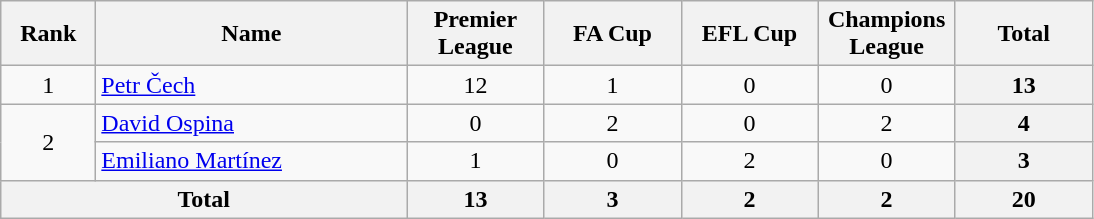<table class="wikitable" style="text-align: center;">
<tr>
<th style="width:56px;">Rank</th>
<th style="width:200px;">Name</th>
<th style="width:84px;">Premier League</th>
<th style="width:84px;">FA Cup</th>
<th style="width:84px;">EFL Cup</th>
<th style="width:84px;">Champions League</th>
<th style="width:84px;">Total</th>
</tr>
<tr>
<td>1</td>
<td align=left> <a href='#'>Petr Čech</a></td>
<td>12</td>
<td>1</td>
<td>0</td>
<td>0</td>
<th>13</th>
</tr>
<tr>
<td rowspan="2">2</td>
<td align=left> <a href='#'>David Ospina</a></td>
<td>0</td>
<td>2</td>
<td>0</td>
<td>2</td>
<th>4</th>
</tr>
<tr>
<td align=left> <a href='#'>Emiliano Martínez</a></td>
<td>1</td>
<td>0</td>
<td>2</td>
<td>0</td>
<th>3</th>
</tr>
<tr>
<th colspan="2">Total</th>
<th>13</th>
<th>3</th>
<th>2</th>
<th>2</th>
<th>20</th>
</tr>
</table>
